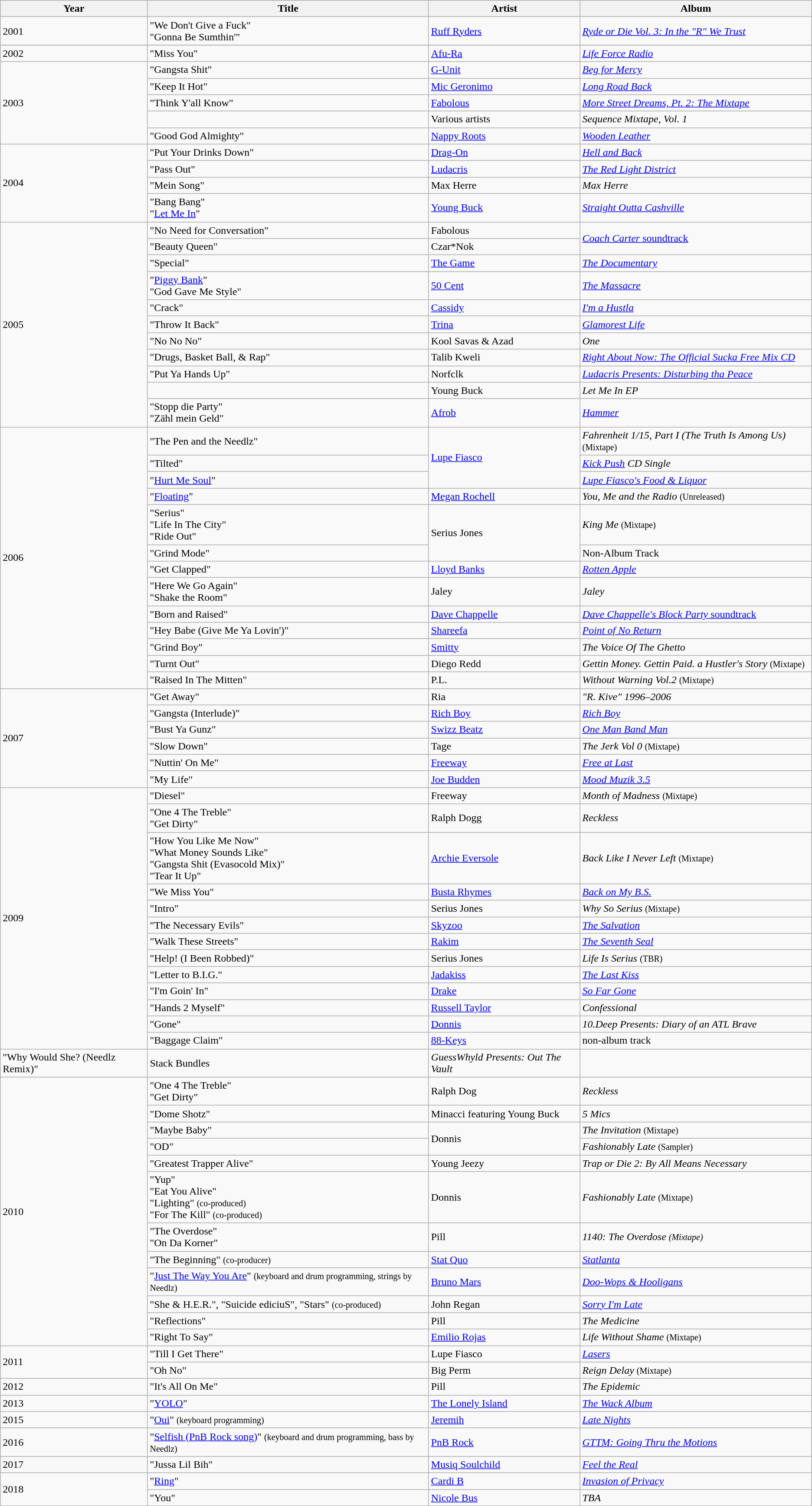<table class="wikitable">
<tr>
<th>Year</th>
<th>Title</th>
<th>Artist</th>
<th>Album</th>
</tr>
<tr>
<td>2001</td>
<td>"We Don't Give a Fuck"<br>"Gonna Be Sumthin'"</td>
<td><a href='#'>Ruff Ryders</a></td>
<td><em><a href='#'>Ryde or Die Vol. 3: In the "R" We Trust</a></em></td>
</tr>
<tr>
</tr>
<tr>
<td>2002</td>
<td>"Miss You"</td>
<td><a href='#'>Afu-Ra</a></td>
<td><em><a href='#'>Life Force Radio</a></em></td>
</tr>
<tr>
<td rowspan="5">2003</td>
<td>"Gangsta Shit"</td>
<td><a href='#'>G-Unit</a></td>
<td><em><a href='#'>Beg for Mercy</a></em></td>
</tr>
<tr>
<td>"Keep It Hot"</td>
<td><a href='#'>Mic Geronimo</a></td>
<td><em><a href='#'>Long Road Back</a></em></td>
</tr>
<tr>
<td>"Think Y'all Know"</td>
<td><a href='#'>Fabolous</a></td>
<td><em><a href='#'>More Street Dreams, Pt. 2: The Mixtape</a></em></td>
</tr>
<tr>
<td></td>
<td>Various artists</td>
<td><em>Sequence Mixtape, Vol. 1</em></td>
</tr>
<tr>
<td>"Good God Almighty"</td>
<td><a href='#'>Nappy Roots</a></td>
<td><em><a href='#'>Wooden Leather</a></em></td>
</tr>
<tr>
<td rowspan="4">2004</td>
<td>"Put Your Drinks Down"</td>
<td><a href='#'>Drag-On</a></td>
<td><em><a href='#'>Hell and Back</a></em></td>
</tr>
<tr>
<td>"Pass Out"</td>
<td><a href='#'>Ludacris</a></td>
<td><em><a href='#'>The Red Light District</a></em></td>
</tr>
<tr>
<td>"Mein Song"</td>
<td>Max Herre</td>
<td><em>Max Herre</em></td>
</tr>
<tr>
<td>"Bang Bang"<br>"<a href='#'>Let Me In</a>"</td>
<td><a href='#'>Young Buck</a></td>
<td><em><a href='#'>Straight Outta Cashville</a></em></td>
</tr>
<tr>
<td rowspan="11">2005</td>
<td>"No Need for Conversation"</td>
<td>Fabolous</td>
<td rowspan="2"><a href='#'><em>Coach Carter</em> soundtrack</a></td>
</tr>
<tr>
<td>"Beauty Queen"</td>
<td>Czar*Nok</td>
</tr>
<tr>
<td>"Special"</td>
<td><a href='#'>The Game</a></td>
<td><em><a href='#'>The Documentary</a></em></td>
</tr>
<tr>
<td>"<a href='#'>Piggy Bank</a>"<br>"God Gave Me Style"</td>
<td><a href='#'>50 Cent</a></td>
<td><em><a href='#'>The Massacre</a></em></td>
</tr>
<tr>
<td>"Crack"</td>
<td><a href='#'>Cassidy</a></td>
<td><em><a href='#'>I'm a Hustla</a></em></td>
</tr>
<tr>
<td>"Throw It Back"</td>
<td><a href='#'>Trina</a></td>
<td><em><a href='#'>Glamorest Life</a></em></td>
</tr>
<tr>
<td>"No No No"</td>
<td>Kool Savas & Azad</td>
<td><em>One</em></td>
</tr>
<tr>
<td>"Drugs, Basket Ball, & Rap"</td>
<td>Talib Kweli</td>
<td><em><a href='#'>Right About Now: The Official Sucka Free Mix CD</a></em></td>
</tr>
<tr>
<td>"Put Ya Hands Up"</td>
<td>Norfclk</td>
<td><em><a href='#'>Ludacris Presents: Disturbing tha Peace</a></em></td>
</tr>
<tr>
<td></td>
<td>Young Buck</td>
<td><em>Let Me In EP</em></td>
</tr>
<tr>
<td>"Stopp die Party"<br>"Zähl mein Geld"</td>
<td><a href='#'>Afrob</a></td>
<td><em><a href='#'>Hammer</a></em></td>
</tr>
<tr>
<td rowspan="13">2006</td>
<td>"The Pen and the Needlz"</td>
<td rowspan="3"><a href='#'>Lupe Fiasco</a></td>
<td><em>Fahrenheit 1/15, Part I (The Truth Is Among Us)</em> <small>(Mixtape)</small></td>
</tr>
<tr>
<td>"Tilted"</td>
<td><em><a href='#'>Kick Push</a> CD Single</em></td>
</tr>
<tr>
<td>"<a href='#'>Hurt Me Soul</a>"</td>
<td><em><a href='#'>Lupe Fiasco's Food & Liquor</a></em></td>
</tr>
<tr>
<td>"<a href='#'>Floating</a>"</td>
<td><a href='#'>Megan Rochell</a></td>
<td><em>You, Me and the Radio</em> <small>(Unreleased)</small></td>
</tr>
<tr>
<td>"Serius"<br>"Life In The City"<br>"Ride Out"</td>
<td rowspan="2">Serius Jones</td>
<td><em>King Me</em> <small>(Mixtape)</small></td>
</tr>
<tr>
<td>"Grind Mode"</td>
<td>Non-Album Track</td>
</tr>
<tr>
<td>"Get Clapped"</td>
<td><a href='#'>Lloyd Banks</a></td>
<td><em><a href='#'>Rotten Apple</a></em></td>
</tr>
<tr>
<td>"Here We Go Again"<br>"Shake the Room"</td>
<td>Jaley</td>
<td><em>Jaley</em></td>
</tr>
<tr>
<td>"Born and Raised"</td>
<td><a href='#'>Dave Chappelle</a></td>
<td><a href='#'><em>Dave Chappelle's Block Party</em> soundtrack</a></td>
</tr>
<tr>
<td>"Hey Babe (Give Me Ya Lovin')"</td>
<td><a href='#'>Shareefa</a></td>
<td><em><a href='#'>Point of No Return</a></em></td>
</tr>
<tr>
<td>"Grind Boy"</td>
<td><a href='#'>Smitty</a></td>
<td><em>The Voice Of The Ghetto</em></td>
</tr>
<tr>
<td>"Turnt Out"</td>
<td>Diego Redd</td>
<td><em>Gettin Money. Gettin Paid. a Hustler's Story</em> <small>(Mixtape)</small></td>
</tr>
<tr>
<td>"Raised In The Mitten"</td>
<td>P.L.</td>
<td><em>Without Warning Vol.2</em> <small>(Mixtape)</small></td>
</tr>
<tr>
<td rowspan="6">2007</td>
<td>"Get Away"</td>
<td>Ria</td>
<td><em>"R. Kive" 1996–2006</em></td>
</tr>
<tr>
<td>"Gangsta (Interlude)"</td>
<td><a href='#'>Rich Boy</a></td>
<td><em><a href='#'>Rich Boy</a></em></td>
</tr>
<tr>
<td>"Bust Ya Gunz"</td>
<td><a href='#'>Swizz Beatz</a></td>
<td><em><a href='#'>One Man Band Man</a></em></td>
</tr>
<tr>
<td>"Slow Down"</td>
<td>Tage</td>
<td><em>The Jerk Vol 0</em> <small>(Mixtape)</small></td>
</tr>
<tr>
<td>"Nuttin' On Me"</td>
<td><a href='#'>Freeway</a></td>
<td><em><a href='#'>Free at Last</a></em></td>
</tr>
<tr>
<td>"My Life"</td>
<td><a href='#'>Joe Budden</a></td>
<td><em><a href='#'>Mood Muzik 3.5</a></em></td>
</tr>
<tr>
<td rowspan="13">2009</td>
<td>"Diesel"</td>
<td>Freeway</td>
<td><em>Month of Madness</em> <small>(Mixtape)</small></td>
</tr>
<tr>
<td>"One 4 The Treble"<br>"Get Dirty"</td>
<td>Ralph Dogg</td>
<td><em>Reckless</em></td>
</tr>
<tr>
<td>"How You Like Me Now"<br>"What Money Sounds Like"<br>"Gangsta Shit (Evasocold Mix)"<br>"Tear It Up"</td>
<td><a href='#'>Archie Eversole</a></td>
<td><em>Back Like I Never Left</em> <small>(Mixtape)</small></td>
</tr>
<tr>
<td>"We Miss You"</td>
<td><a href='#'>Busta Rhymes</a></td>
<td><em><a href='#'>Back on My B.S.</a></em></td>
</tr>
<tr>
<td>"Intro"</td>
<td>Serius Jones</td>
<td><em>Why So Serius</em> <small>(Mixtape)</small></td>
</tr>
<tr>
<td>"The Necessary Evils"</td>
<td><a href='#'>Skyzoo</a></td>
<td><em><a href='#'>The Salvation</a></em></td>
</tr>
<tr>
<td>"Walk These Streets"</td>
<td><a href='#'>Rakim</a></td>
<td><em><a href='#'>The Seventh Seal</a></em></td>
</tr>
<tr>
<td>"Help! (I Been Robbed)"</td>
<td>Serius Jones</td>
<td><em>Life Is Serius</em> <small>(TBR)</small></td>
</tr>
<tr>
<td>"Letter to B.I.G."</td>
<td><a href='#'>Jadakiss</a></td>
<td><em><a href='#'>The Last Kiss</a></em></td>
</tr>
<tr>
<td>"I'm Goin' In"</td>
<td><a href='#'>Drake</a></td>
<td><em><a href='#'>So Far Gone</a></em></td>
</tr>
<tr>
<td>"Hands 2 Myself"</td>
<td><a href='#'>Russell Taylor</a></td>
<td><em>Confessional</em></td>
</tr>
<tr>
<td>"Gone"</td>
<td><a href='#'>Donnis</a></td>
<td><em>10.Deep Presents: Diary of an ATL Brave</em></td>
</tr>
<tr>
<td>"Baggage Claim"</td>
<td><a href='#'>88-Keys</a></td>
<td>non-album track</td>
</tr>
<tr>
<td>"Why Would She? (Needlz Remix)"</td>
<td>Stack Bundles</td>
<td><em>GuessWhyld Presents: Out The Vault</em></td>
</tr>
<tr>
<td rowspan="12">2010</td>
<td>"One 4 The Treble"<br>"Get Dirty"</td>
<td>Ralph Dog</td>
<td><em>Reckless</em></td>
</tr>
<tr>
<td>"Dome Shotz"</td>
<td>Minacci featuring Young Buck</td>
<td><em>5 Mics</em></td>
</tr>
<tr>
<td>"Maybe Baby"</td>
<td rowspan="2">Donnis</td>
<td><em>The Invitation</em> <small>(Mixtape)</small></td>
</tr>
<tr>
<td>"OD"</td>
<td><em>Fashionably Late</em> <small>(Sampler)</small></td>
</tr>
<tr>
<td>"Greatest Trapper Alive"</td>
<td>Young Jeezy</td>
<td><em>Trap or Die 2: By All Means Necessary</em></td>
</tr>
<tr>
<td>"Yup"<br>"Eat You Alive"<br>"Lighting" <small>(co-produced)</small><br>"For The Kill" <small>(co-produced)</small></td>
<td>Donnis</td>
<td><em>Fashionably Late</em> <small>(Mixtape)</small></td>
</tr>
<tr>
<td>"The Overdose"<br>"On Da Korner"</td>
<td>Pill</td>
<td><em>1140: The Overdose <small>(Mixtape)</small></em></td>
</tr>
<tr>
<td>"The Beginning" <small>(co-producer)</small></td>
<td><a href='#'>Stat Quo</a></td>
<td><em><a href='#'>Statlanta</a></em></td>
</tr>
<tr>
<td>"<a href='#'>Just The Way You Are</a>" <small>(keyboard and drum programming, strings by Needlz)</small></td>
<td><a href='#'>Bruno Mars</a></td>
<td><em><a href='#'>Doo-Wops & Hooligans</a></em></td>
</tr>
<tr>
<td>"She & H.E.R.", "Suicide ediciuS", "Stars" <small>(co-produced)</small></td>
<td>John Regan</td>
<td><em><a href='#'>Sorry I'm Late</a></em></td>
</tr>
<tr>
<td>"Reflections"</td>
<td>Pill</td>
<td><em>The Medicine</em></td>
</tr>
<tr>
<td>"Right To Say"</td>
<td><a href='#'>Emilio Rojas</a></td>
<td><em>Life Without Shame</em> <small>(Mixtape)</small></td>
</tr>
<tr>
<td rowspan="2">2011</td>
<td>"Till I Get There"</td>
<td>Lupe Fiasco</td>
<td><em><a href='#'>Lasers</a></em></td>
</tr>
<tr>
<td>"Oh No"</td>
<td>Big Perm</td>
<td><em>Reign Delay</em> <small>(Mixtape)</small></td>
</tr>
<tr>
<td rowspan="1">2012</td>
<td>"It's All On Me"</td>
<td>Pill</td>
<td><em>The Epidemic</em></td>
</tr>
<tr>
<td rowspan="1">2013</td>
<td>"<a href='#'>YOLO</a>"</td>
<td><a href='#'>The Lonely Island</a></td>
<td><em><a href='#'>The Wack Album</a></em></td>
</tr>
<tr>
<td rowspan="1">2015</td>
<td>"<a href='#'>Oui</a>" <small>(keyboard programming)</small></td>
<td><a href='#'>Jeremih</a></td>
<td><em><a href='#'>Late Nights</a></em></td>
</tr>
<tr>
<td rowspan="1">2016</td>
<td>"<a href='#'>Selfish (PnB Rock song)</a>" <small>(keyboard and drum programming, bass by Needlz)</small></td>
<td><a href='#'>PnB Rock</a></td>
<td><em><a href='#'>GTTM: Going Thru the Motions</a></em></td>
</tr>
<tr>
<td rowspan="1">2017</td>
<td>"Jussa Lil Bih"</td>
<td><a href='#'>Musiq Soulchild</a></td>
<td><em><a href='#'>Feel the Real</a></em></td>
</tr>
<tr>
<td rowspan="2">2018</td>
<td>"<a href='#'>Ring</a>" <br></td>
<td><a href='#'>Cardi B</a></td>
<td><em><a href='#'>Invasion of Privacy</a></em></td>
</tr>
<tr>
<td>"You"</td>
<td><a href='#'>Nicole Bus</a></td>
<td><em>TBA</em></td>
</tr>
</table>
